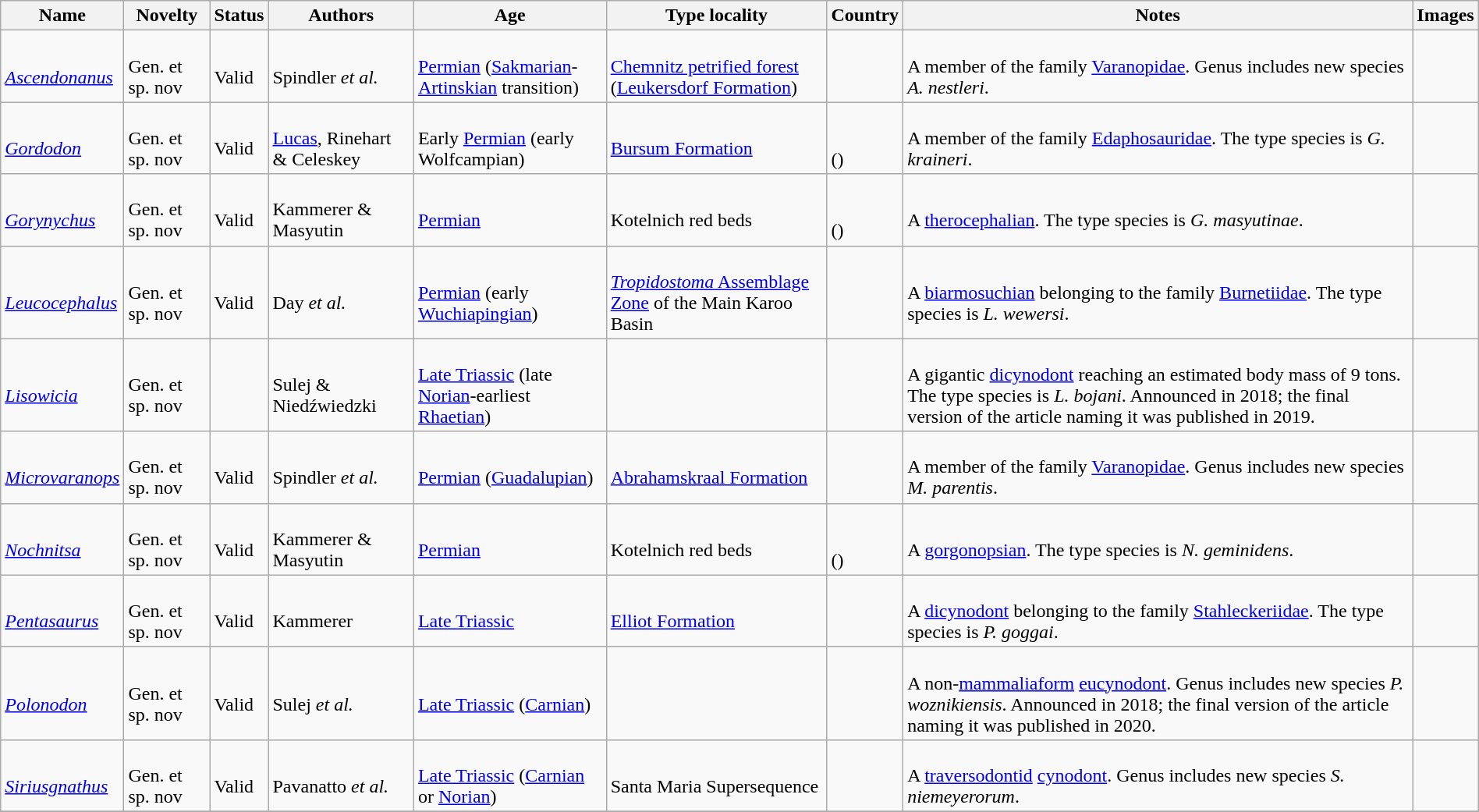<table class="wikitable sortable" align="center" width="100%">
<tr>
<th>Name</th>
<th>Novelty</th>
<th>Status</th>
<th>Authors</th>
<th>Age</th>
<th>Type locality</th>
<th>Country</th>
<th>Notes</th>
<th>Images</th>
</tr>
<tr>
<td><br><em><a href='#'>Ascendonanus</a></em></td>
<td><br>Gen. et sp. nov</td>
<td><br>Valid</td>
<td><br>Spindler <em>et al.</em></td>
<td><br><a href='#'>Permian</a> (<a href='#'>Sakmarian</a>-<a href='#'>Artinskian</a> transition)</td>
<td><br><a href='#'>Chemnitz petrified forest</a><br>(<a href='#'>Leukersdorf Formation</a>)</td>
<td><br></td>
<td><br>A member of the family <a href='#'>Varanopidae</a>. Genus includes new species <em>A. nestleri</em>.</td>
<td></td>
</tr>
<tr>
<td><br><em><a href='#'>Gordodon</a></em></td>
<td><br>Gen. et sp. nov</td>
<td><br>Valid</td>
<td><br><a href='#'>Lucas</a>, Rinehart & Celeskey</td>
<td><br>Early <a href='#'>Permian</a> (early Wolfcampian)</td>
<td><br><a href='#'>Bursum Formation</a></td>
<td><br><br>()</td>
<td><br>A member of the family <a href='#'>Edaphosauridae</a>. The type species is <em>G. kraineri</em>.</td>
<td></td>
</tr>
<tr>
<td><br><em><a href='#'>Gorynychus</a></em></td>
<td><br>Gen. et sp. nov</td>
<td><br>Valid</td>
<td><br>Kammerer & Masyutin</td>
<td><br><a href='#'>Permian</a></td>
<td><br>Kotelnich red beds</td>
<td><br><br>()</td>
<td><br>A <a href='#'>therocephalian</a>. The type species is <em>G. masyutinae</em>.</td>
<td></td>
</tr>
<tr>
<td><br><em><a href='#'>Leucocephalus</a></em></td>
<td><br>Gen. et sp. nov</td>
<td><br>Valid</td>
<td><br>Day <em>et al.</em></td>
<td><br><a href='#'>Permian</a> (early <a href='#'>Wuchiapingian</a>)</td>
<td><br><a href='#'><em>Tropidostoma</em> Assemblage Zone</a> of the Main Karoo Basin</td>
<td><br></td>
<td><br>A <a href='#'>biarmosuchian</a> belonging to the family <a href='#'>Burnetiidae</a>. The type species is <em>L. wewersi</em>.</td>
<td></td>
</tr>
<tr>
<td><br><em><a href='#'>Lisowicia</a></em></td>
<td><br>Gen. et sp. nov</td>
<td></td>
<td><br>Sulej & Niedźwiedzki</td>
<td><br><a href='#'>Late Triassic</a> (late <a href='#'>Norian</a>-earliest <a href='#'>Rhaetian</a>)</td>
<td></td>
<td><br></td>
<td><br>A gigantic <a href='#'>dicynodont</a> reaching an estimated body mass of 9 tons. The type species is <em>L. bojani</em>. Announced in 2018; the final version of the article naming it was published in 2019.</td>
<td></td>
</tr>
<tr>
<td><br><em><a href='#'>Microvaranops</a></em></td>
<td><br>Gen. et sp. nov</td>
<td><br>Valid</td>
<td><br>Spindler <em>et al.</em></td>
<td><br><a href='#'>Permian</a> (<a href='#'>Guadalupian</a>)</td>
<td><br><a href='#'>Abrahamskraal Formation</a></td>
<td><br></td>
<td><br>A member of the family <a href='#'>Varanopidae</a>. Genus includes new species <em>M. parentis</em>.</td>
</tr>
<tr>
<td><br><em><a href='#'>Nochnitsa</a></em></td>
<td><br>Gen. et sp. nov</td>
<td><br>Valid</td>
<td><br>Kammerer & Masyutin</td>
<td><br><a href='#'>Permian</a></td>
<td><br>Kotelnich red beds</td>
<td><br><br>()</td>
<td><br>A <a href='#'>gorgonopsian</a>. The type species is <em>N. geminidens</em>.</td>
<td></td>
</tr>
<tr>
<td><br><em><a href='#'>Pentasaurus</a></em></td>
<td><br>Gen. et sp. nov</td>
<td><br>Valid</td>
<td><br>Kammerer</td>
<td><br><a href='#'>Late Triassic</a></td>
<td><br><a href='#'>Elliot Formation</a></td>
<td><br></td>
<td><br>A <a href='#'>dicynodont</a> belonging to the family <a href='#'>Stahleckeriidae</a>. The type species is <em>P. goggai</em>.</td>
<td></td>
</tr>
<tr>
<td><br><em><a href='#'>Polonodon</a></em></td>
<td><br>Gen. et sp. nov</td>
<td><br>Valid</td>
<td><br>Sulej <em>et al.</em></td>
<td><br><a href='#'>Late Triassic</a> (<a href='#'>Carnian</a>)</td>
<td></td>
<td><br></td>
<td><br>A non-<a href='#'>mammaliaform</a> <a href='#'>eucynodont</a>. Genus includes new species <em>P. woznikiensis</em>. Announced in 2018; the final version of the article naming it was published in 2020.</td>
</tr>
<tr>
<td><br><em><a href='#'>Siriusgnathus</a></em></td>
<td><br>Gen. et sp. nov</td>
<td><br>Valid</td>
<td><br>Pavanatto <em>et al.</em></td>
<td><br><a href='#'>Late Triassic</a> (<a href='#'>Carnian</a> or <a href='#'>Norian</a>)</td>
<td><br>Santa Maria Supersequence</td>
<td><br></td>
<td><br>A <a href='#'>traversodontid</a> <a href='#'>cynodont</a>. Genus includes new species <em>S. niemeyerorum</em>.</td>
<td></td>
</tr>
<tr>
</tr>
</table>
